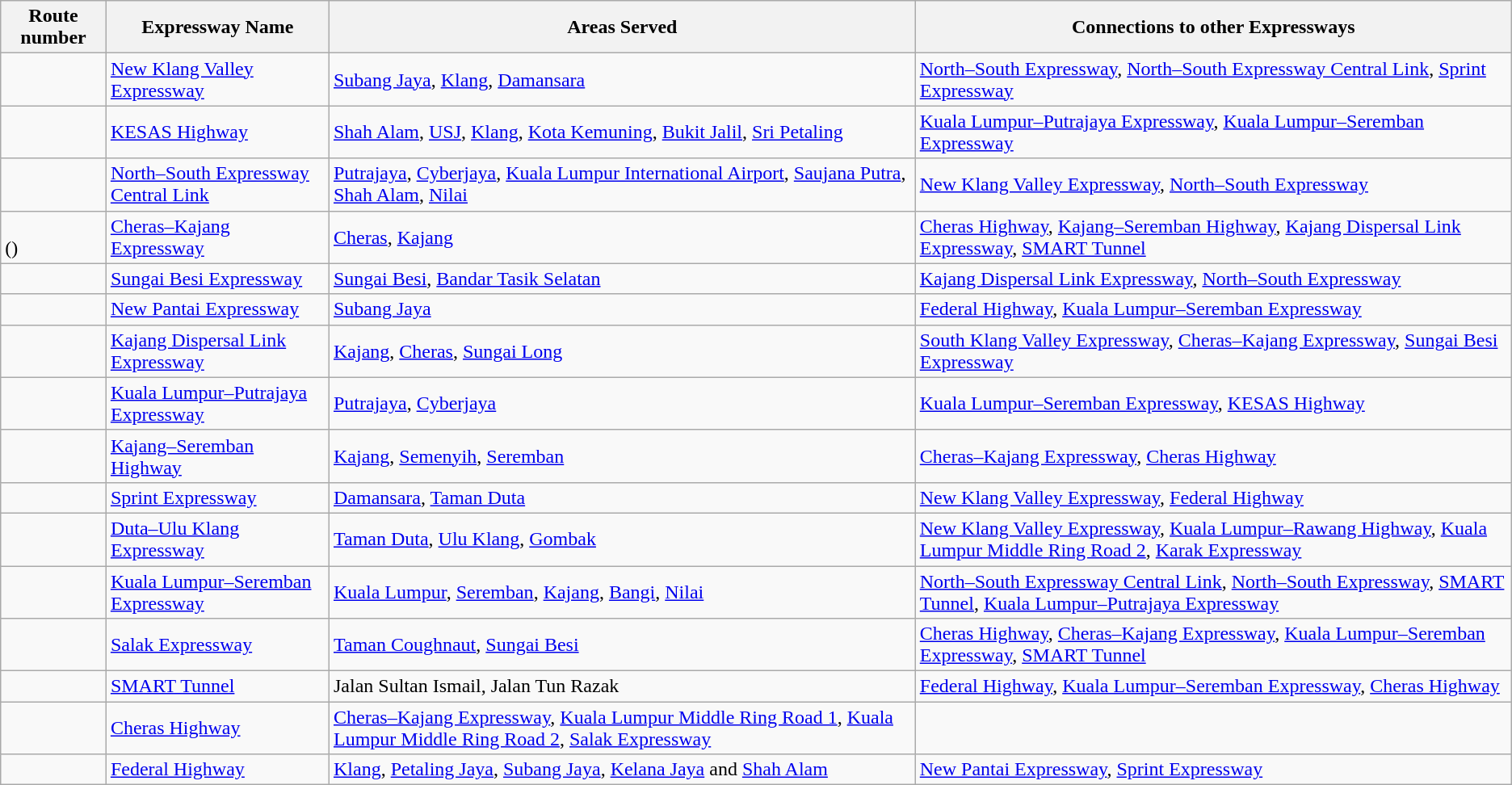<table class="wikitable">
<tr>
<th>Route number</th>
<th>Expressway Name</th>
<th>Areas Served</th>
<th>Connections to other Expressways</th>
</tr>
<tr>
<td></td>
<td><a href='#'>New Klang Valley Expressway</a></td>
<td><a href='#'>Subang Jaya</a>, <a href='#'>Klang</a>, <a href='#'>Damansara</a></td>
<td><a href='#'>North–South Expressway</a>, <a href='#'>North–South Expressway Central Link</a>, <a href='#'>Sprint Expressway</a></td>
</tr>
<tr>
<td></td>
<td><a href='#'>KESAS Highway</a></td>
<td><a href='#'>Shah Alam</a>, <a href='#'>USJ</a>, <a href='#'>Klang</a>, <a href='#'>Kota Kemuning</a>, <a href='#'>Bukit Jalil</a>, <a href='#'>Sri Petaling</a></td>
<td><a href='#'>Kuala Lumpur–Putrajaya Expressway</a>, <a href='#'>Kuala Lumpur–Seremban Expressway</a></td>
</tr>
<tr>
<td></td>
<td><a href='#'>North–South Expressway Central Link</a></td>
<td><a href='#'>Putrajaya</a>, <a href='#'>Cyberjaya</a>, <a href='#'>Kuala Lumpur International Airport</a>, <a href='#'>Saujana Putra</a>, <a href='#'>Shah Alam</a>, <a href='#'>Nilai</a></td>
<td><a href='#'>New Klang Valley Expressway</a>, <a href='#'>North–South Expressway</a></td>
</tr>
<tr>
<td><br>()</td>
<td><a href='#'>Cheras–Kajang Expressway</a></td>
<td><a href='#'>Cheras</a>, <a href='#'>Kajang</a></td>
<td><a href='#'>Cheras Highway</a>, <a href='#'>Kajang–Seremban Highway</a>, <a href='#'>Kajang Dispersal Link Expressway</a>, <a href='#'>SMART Tunnel</a></td>
</tr>
<tr>
<td></td>
<td><a href='#'>Sungai Besi Expressway</a></td>
<td><a href='#'>Sungai Besi</a>, <a href='#'>Bandar Tasik Selatan</a></td>
<td><a href='#'>Kajang Dispersal Link Expressway</a>, <a href='#'>North–South Expressway</a></td>
</tr>
<tr>
<td></td>
<td><a href='#'>New Pantai Expressway</a></td>
<td><a href='#'>Subang Jaya</a></td>
<td><a href='#'>Federal Highway</a>, <a href='#'>Kuala Lumpur–Seremban Expressway</a></td>
</tr>
<tr>
<td></td>
<td><a href='#'>Kajang Dispersal Link Expressway</a></td>
<td><a href='#'>Kajang</a>, <a href='#'>Cheras</a>, <a href='#'>Sungai Long</a></td>
<td><a href='#'>South Klang Valley Expressway</a>, <a href='#'>Cheras–Kajang Expressway</a>, <a href='#'>Sungai Besi Expressway</a></td>
</tr>
<tr>
<td></td>
<td><a href='#'>Kuala Lumpur–Putrajaya Expressway</a></td>
<td><a href='#'>Putrajaya</a>, <a href='#'>Cyberjaya</a></td>
<td><a href='#'>Kuala Lumpur–Seremban Expressway</a>, <a href='#'>KESAS Highway</a></td>
</tr>
<tr>
<td></td>
<td><a href='#'>Kajang–Seremban Highway</a></td>
<td><a href='#'>Kajang</a>, <a href='#'>Semenyih</a>, <a href='#'>Seremban</a></td>
<td><a href='#'>Cheras–Kajang Expressway</a>, <a href='#'>Cheras Highway</a></td>
</tr>
<tr>
<td></td>
<td><a href='#'>Sprint Expressway</a></td>
<td><a href='#'>Damansara</a>, <a href='#'>Taman Duta</a></td>
<td><a href='#'>New Klang Valley Expressway</a>, <a href='#'>Federal Highway</a></td>
</tr>
<tr>
<td></td>
<td><a href='#'>Duta–Ulu Klang Expressway</a></td>
<td><a href='#'>Taman Duta</a>, <a href='#'>Ulu Klang</a>, <a href='#'>Gombak</a></td>
<td><a href='#'>New Klang Valley Expressway</a>, <a href='#'>Kuala Lumpur–Rawang Highway</a>, <a href='#'>Kuala Lumpur Middle Ring Road 2</a>, <a href='#'>Karak Expressway</a></td>
</tr>
<tr>
<td></td>
<td><a href='#'>Kuala Lumpur–Seremban Expressway</a></td>
<td><a href='#'>Kuala Lumpur</a>, <a href='#'>Seremban</a>, <a href='#'>Kajang</a>, <a href='#'>Bangi</a>, <a href='#'>Nilai</a></td>
<td><a href='#'>North–South Expressway Central Link</a>, <a href='#'>North–South Expressway</a>, <a href='#'>SMART Tunnel</a>, <a href='#'>Kuala Lumpur–Putrajaya Expressway</a></td>
</tr>
<tr>
<td></td>
<td><a href='#'>Salak Expressway</a></td>
<td><a href='#'>Taman Coughnaut</a>, <a href='#'>Sungai Besi</a></td>
<td><a href='#'>Cheras Highway</a>, <a href='#'>Cheras–Kajang Expressway</a>, <a href='#'>Kuala Lumpur–Seremban Expressway</a>, <a href='#'>SMART Tunnel</a></td>
</tr>
<tr>
<td></td>
<td><a href='#'>SMART Tunnel</a></td>
<td>Jalan Sultan Ismail, Jalan Tun Razak</td>
<td><a href='#'>Federal Highway</a>, <a href='#'>Kuala Lumpur–Seremban Expressway</a>, <a href='#'>Cheras Highway</a></td>
</tr>
<tr>
<td></td>
<td><a href='#'>Cheras Highway</a></td>
<td><a href='#'>Cheras–Kajang Expressway</a>, <a href='#'>Kuala Lumpur Middle Ring Road 1</a>, <a href='#'>Kuala Lumpur Middle Ring Road 2</a>, <a href='#'>Salak Expressway</a></td>
</tr>
<tr>
<td></td>
<td><a href='#'>Federal Highway</a></td>
<td><a href='#'>Klang</a>, <a href='#'>Petaling Jaya</a>, <a href='#'>Subang Jaya</a>, <a href='#'>Kelana Jaya</a> and <a href='#'>Shah Alam</a></td>
<td><a href='#'>New Pantai Expressway</a>, <a href='#'>Sprint Expressway</a></td>
</tr>
</table>
